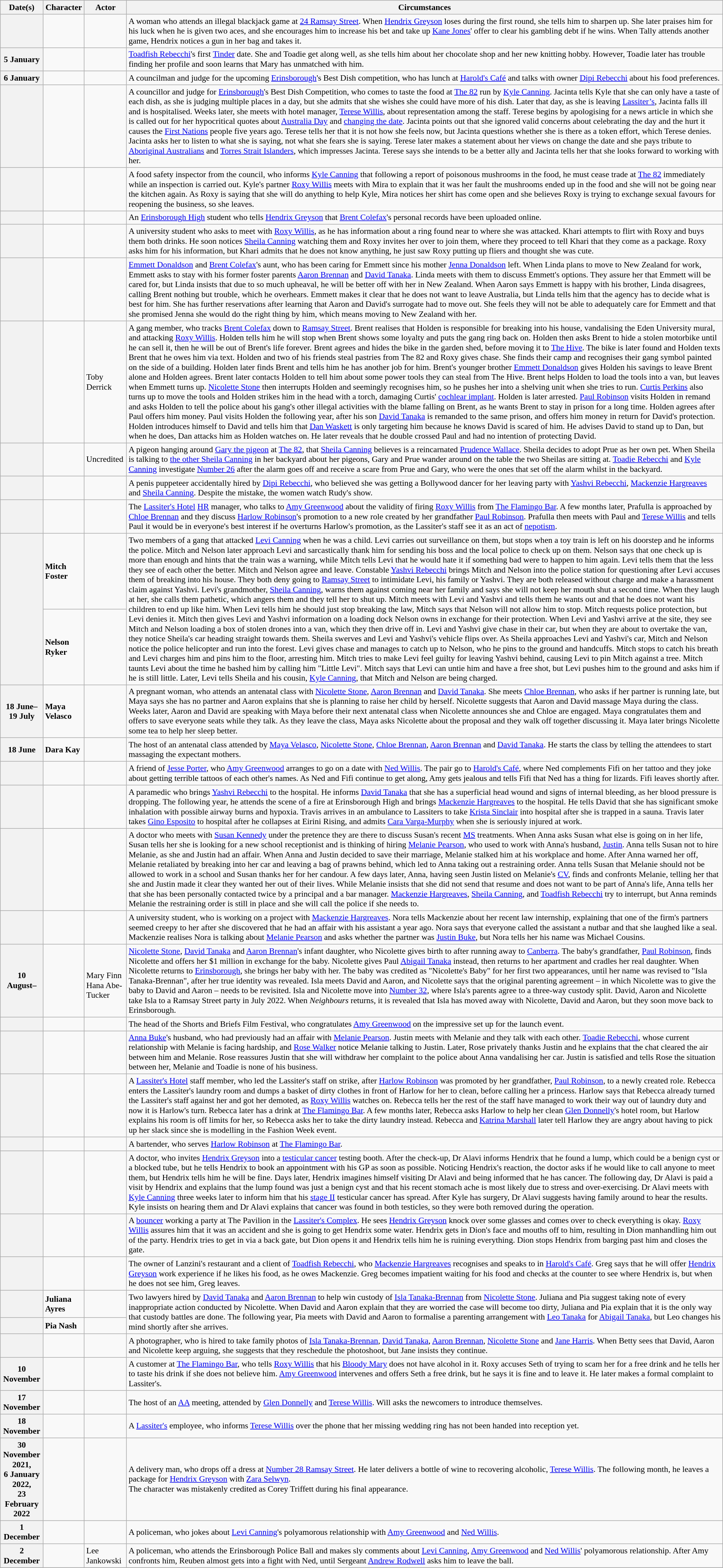<table class="wikitable plainrowheaders" style="font-size:90%">
<tr>
<th scope="col">Date(s)</th>
<th scope="col">Character</th>
<th scope="col">Actor</th>
<th scope="col">Circumstances</th>
</tr>
<tr>
<th scope="row"></th>
<td></td>
<td></td>
<td>A woman who attends an illegal blackjack game at <a href='#'>24 Ramsay Street</a>. When <a href='#'>Hendrix Greyson</a> loses during the first round, she tells him to sharpen up. She later praises him for his luck when he is given two aces, and she encourages him to increase his bet and take up <a href='#'>Kane Jones</a>' offer to clear his gambling debt if he wins. When Tally attends another game, Hendrix notices a gun in her bag and takes it.</td>
</tr>
<tr>
<th scope="row">5 January</th>
<td></td>
<td></td>
<td><a href='#'>Toadfish Rebecchi</a>'s first <a href='#'>Tinder</a> date. She and Toadie get along well, as she tells him about her chocolate shop and her new knitting hobby. However, Toadie later has trouble finding her profile and soon learns that Mary has unmatched with him.</td>
</tr>
<tr>
<th scope="row">6 January</th>
<td></td>
<td></td>
<td>A councilman and judge for the upcoming <a href='#'>Erinsborough</a>'s Best Dish competition, who has lunch at <a href='#'>Harold's Café</a> and talks with owner <a href='#'>Dipi Rebecchi</a> about his food preferences.</td>
</tr>
<tr>
<th scope="row"></th>
<td></td>
<td></td>
<td>A councillor and judge for <a href='#'>Erinsborough</a>'s Best Dish Competition, who comes to taste the food at <a href='#'>The 82</a> run by <a href='#'>Kyle Canning</a>. Jacinta tells Kyle that she can only have a taste of each dish, as she is judging multiple places in a day, but she admits that she wishes she could have more of his dish. Later that day, as she is leaving <a href='#'>Lassiter’s</a>, Jacinta falls ill and is hospitalised. Weeks later, she meets with hotel manager, <a href='#'>Terese Willis</a>, about representation among the staff. Terese begins by apologising for a news article in which she is called out for her hypocritical quotes about <a href='#'>Australia Day</a> and <a href='#'>changing the date</a>. Jacinta points out that she ignored valid concerns about celebrating the day and the hurt it causes the <a href='#'>First Nations</a> people five years ago. Terese tells her that it is not how she feels now, but Jacinta questions whether she is there as a token effort, which Terese denies. Jacinta asks her to listen to what she is saying, not what she fears she is saying. Terese later makes a statement about her views on change the date and she pays tribute to <a href='#'>Aboriginal Australians</a> and <a href='#'>Torres Strait Islanders</a>, which impresses Jacinta. Terese says she intends to be a better ally and Jacinta tells her that she looks forward to working with her.</td>
</tr>
<tr>
<th scope="row"></th>
<td></td>
<td></td>
<td>A food safety inspector from the council, who informs <a href='#'>Kyle Canning</a> that following a report of poisonous mushrooms in the food, he must cease trade at <a href='#'>The 82</a> immediately while an inspection is carried out. Kyle's partner <a href='#'>Roxy Willis</a> meets with Mira to explain that it was her fault the mushrooms ended up in the food and she will not be going near the kitchen again. As Roxy is saying that she will do anything to help Kyle, Mira notices her shirt has come open and she believes Roxy is trying to exchange sexual favours for reopening the business, so she leaves.</td>
</tr>
<tr>
<th scope="row"></th>
<td></td>
<td></td>
<td>An <a href='#'>Erinsborough High</a> student who tells <a href='#'>Hendrix Greyson</a> that <a href='#'>Brent Colefax</a>'s personal records have been uploaded online.</td>
</tr>
<tr>
<th scope="row"></th>
<td></td>
<td></td>
<td>A university student who asks to meet with <a href='#'>Roxy Willis</a>, as he has information about a ring found near to where she was attacked. Khari attempts to flirt with Roxy and buys them both drinks. He soon notices <a href='#'>Sheila Canning</a> watching them and Roxy invites her over to join them, where they proceed to tell Khari that they come as a package. Roxy asks him for his information, but Khari admits that he does not know anything, he just saw Roxy putting up fliers and thought she was cute.</td>
</tr>
<tr>
<th scope="row"></th>
<td></td>
<td></td>
<td><a href='#'>Emmett Donaldson</a> and <a href='#'>Brent Colefax</a>'s aunt, who has been caring for Emmett since his mother <a href='#'>Jenna Donaldson</a> left. When Linda plans to move to New Zealand for work, Emmett asks to stay with his former foster parents <a href='#'>Aaron Brennan</a> and <a href='#'>David Tanaka</a>. Linda meets with them to discuss Emmett's options. They assure her that Emmett will be cared for, but Linda insists that due to so much upheaval, he will be better off with her in New Zealand. When Aaron says Emmett is happy with his brother, Linda disagrees, calling Brent nothing but trouble, which he overhears. Emmett makes it clear that he does not want to leave Australia, but Linda tells him that the agency has to decide what is best for him. She has further reservations after learning that Aaron and David's surrogate had to move out. She feels they will not be able to adequately care for Emmett and that she promised Jenna she would do the right thing by him, which means moving to New Zealand with her.</td>
</tr>
<tr>
<th scope="row"></th>
<td></td>
<td>Toby Derrick</td>
<td>A gang member, who tracks <a href='#'>Brent Colefax</a> down to <a href='#'>Ramsay Street</a>. Brent realises that Holden is responsible for breaking into his house, vandalising the Eden University mural, and attacking <a href='#'>Roxy Willis</a>. Holden tells him he will stop when Brent shows some loyalty and puts the gang ring back on. Holden then asks Brent to hide a stolen motorbike until he can sell it, then he will be out of Brent's life forever. Brent agrees and hides the bike in the garden shed, before moving it to <a href='#'>The Hive</a>. The bike is later found and Holden texts Brent that he owes him via text. Holden and two of his friends steal pastries from The 82 and Roxy gives chase. She finds their camp and recognises their gang symbol painted on the side of a building. Holden later finds Brent and tells him he has another job for him. Brent's younger brother <a href='#'>Emmett Donaldson</a> gives Holden his savings to leave Brent alone and Holden agrees. Brent later contacts Holden to tell him about some power tools they can steal from The Hive. Brent helps Holden to load the tools into a van, but leaves when Emmett turns up. <a href='#'>Nicolette Stone</a> then interrupts Holden and seemingly recognises him, so he pushes her into a shelving unit when she tries to run. <a href='#'>Curtis Perkins</a> also turns up to move the tools and Holden strikes him in the head with a torch, damaging Curtis' <a href='#'>cochlear implant</a>. Holden is later arrested. <a href='#'>Paul Robinson</a> visits Holden in remand and asks Holden to tell the police about his gang's other illegal activities with the blame falling on Brent, as he wants Brent to stay in prison for a long time. Holden agrees after Paul offers him money. Paul visits Holden the following year, after his son <a href='#'>David Tanaka</a> is remanded to the same prison, and offers him money in return for David's protection. Holden introduces himself to David and tells him that <a href='#'>Dan Waskett</a> is only targeting him because he knows David is scared of him. He advises David to stand up to Dan, but when he does, Dan attacks him as Holden watches on. He later reveals that he double crossed Paul and had no intention of protecting David.</td>
</tr>
<tr>
<th scope="row"></th>
<td></td>
<td>Uncredited</td>
<td>A pigeon hanging around <a href='#'>Gary the pigeon</a> at <a href='#'>The 82</a>, that <a href='#'>Sheila Canning</a> believes is a reincarnated <a href='#'>Prudence Wallace</a>. Sheila decides to adopt Prue as her own pet. When Sheila is talking to <a href='#'>the other Sheila Canning</a> in her backyard about her pigeons, Gary and Prue wander around on the table the two Sheilas are sitting at. <a href='#'>Toadie Rebecchi</a> and <a href='#'>Kyle Canning</a> investigate <a href='#'>Number 26</a> after the alarm goes off and receive a scare from Prue and Gary, who were the ones that set off the alarm whilst in the backyard.</td>
</tr>
<tr>
<th scope="row"></th>
<td></td>
<td></td>
<td>A penis puppeteer accidentally hired by <a href='#'>Dipi Rebecchi</a>, who believed she was getting a Bollywood dancer for her leaving party with <a href='#'>Yashvi Rebecchi</a>, <a href='#'>Mackenzie Hargreaves</a> and <a href='#'>Sheila Canning</a>. Despite the mistake, the women watch Rudy's show.</td>
</tr>
<tr>
<th scope="row"></th>
<td></td>
<td></td>
<td>The <a href='#'>Lassiter's Hotel</a> <a href='#'>HR</a> manager, who talks to <a href='#'>Amy Greenwood</a> about the validity of firing <a href='#'>Roxy Willis</a> from <a href='#'>The Flamingo Bar</a>. A few months later, Prafulla is approached by <a href='#'>Chloe Brennan</a> and they discuss <a href='#'>Harlow Robinson</a>'s promotion to a new role created by her grandfather <a href='#'>Paul Robinson</a>. Prafulla then meets with Paul and <a href='#'>Terese Willis</a> and tells Paul it would be in everyone's best interest if he overturns Harlow's promotion, as the Lassiter's staff see it as an act of <a href='#'>nepotism</a>.</td>
</tr>
<tr>
<th scope="row" rowspan="2"></th>
<td><strong>Mitch Foster</strong></td>
<td></td>
<td rowspan="2">Two members of a gang that attacked <a href='#'>Levi Canning</a> when he was a child. Levi carries out surveillance on them, but stops when a toy train is left on his doorstep and he informs the police. Mitch and Nelson later approach Levi and sarcastically thank him for sending his boss and the local police to check up on them. Nelson says that one check up is more than enough and hints that the train was a warning, while Mitch tells Levi that he would hate it if something bad were to happen to him again. Levi tells them that the less they see of each other the better. Mitch and Nelson agree and leave. Constable <a href='#'>Yashvi Rebecchi</a> brings Mitch and Nelson into the police station for questioning after Levi accuses them of breaking into his house. They both deny going to <a href='#'>Ramsay Street</a> to intimidate Levi, his family or Yashvi. They are both released without charge and make a harassment claim against Yashvi. Levi's grandmother, <a href='#'>Sheila Canning</a>, warns them against coming near her family and says she will not keep her mouth shut a second time. When they laugh at her, she calls them pathetic, which angers them and they tell her to shut up. Mitch meets with Levi and Yashvi and tells them he wants out and that he does not want his children to end up like him. When Levi tells him he should just stop breaking the law, Mitch says that Nelson will not allow him to stop. Mitch requests police protection, but Levi denies it. Mitch then gives Levi and Yashvi information on a loading dock Nelson owns in exchange for their protection. When Levi and Yashvi arrive at the site, they see Mitch and Nelson loading a box of stolen drones into a van, which they then drive off in. Levi and Yashvi give chase in their car, but when they are about to overtake the van, they notice Sheila's car heading straight towards them. Sheila swerves and Levi and Yashvi's vehicle flips over. As Sheila approaches Levi and Yashvi's car, Mitch and Nelson notice the police helicopter and run into the forest. Levi gives chase and manages to catch up to Nelson, who he pins to the ground and handcuffs. Mitch stops to catch his breath and Levi charges him and pins him to the floor, arresting him. Mitch tries to make Levi feel guilty for leaving Yashvi behind, causing Levi to pin Mitch against a tree. Mitch taunts Levi about the time he bashed him by calling him "Little Levi". Mitch says that Levi can untie him and have a free shot, but Levi pushes him to the ground and asks him if he is still little. Later, Levi tells Sheila and his cousin, <a href='#'>Kyle Canning</a>, that Mitch and Nelson are being charged.</td>
</tr>
<tr>
<td><strong>Nelson Ryker</strong></td>
<td></td>
</tr>
<tr>
<th scope="row">18 June–19 July</th>
<td><strong>Maya Velasco</strong></td>
<td></td>
<td>A pregnant woman, who attends an antenatal class with <a href='#'>Nicolette Stone</a>, <a href='#'>Aaron Brennan</a> and <a href='#'>David Tanaka</a>. She meets <a href='#'>Chloe Brennan</a>, who asks if her partner is running late, but Maya says she has no partner and Aaron explains that she is planning to raise her child by herself. Nicolette suggests that Aaron and David massage Maya during the class. Weeks later, Aaron and David are speaking with Maya before their next antenatal class when Nicolette announces she and Chloe are engaged. Maya congratulates them and offers to save everyone seats while they talk. As they leave the class, Maya asks Nicolette about the proposal and they walk off together discussing it. Maya later brings Nicolette some tea to help her sleep better.</td>
</tr>
<tr>
<th scope="row">18 June</th>
<td><strong>Dara Kay</strong></td>
<td></td>
<td>The host of an antenatal class attended by <a href='#'>Maya Velasco</a>, <a href='#'>Nicolette Stone</a>, <a href='#'>Chloe Brennan</a>, <a href='#'>Aaron Brennan</a> and <a href='#'>David Tanaka</a>. He starts the class by telling the attendees to start massaging the expectant mothers.</td>
</tr>
<tr>
<th scope="row"></th>
<td></td>
<td></td>
<td>A friend of <a href='#'>Jesse Porter</a>, who <a href='#'>Amy Greenwood</a> arranges to go on a date with <a href='#'>Ned Willis</a>. The pair go to <a href='#'>Harold's Café</a>, where Ned complements Fifi on her tattoo and they joke about getting terrible tattoos of each other's names. As Ned and Fifi continue to get along, Amy gets jealous and tells Fifi that Ned has a thing for lizards. Fifi leaves shortly after.</td>
</tr>
<tr>
<th scope="row"></th>
<td></td>
<td></td>
<td>A paramedic who brings <a href='#'>Yashvi Rebecchi</a> to the hospital. He informs <a href='#'>David Tanaka</a> that she has a superficial head wound and signs of internal bleeding, as her blood pressure is dropping. The following year, he attends the scene of a fire at Erinsborough High and brings <a href='#'>Mackenzie Hargreaves</a> to the hospital. He tells David that she has significant smoke inhalation with possible airway burns and hypoxia. Travis arrives in an ambulance to Lassiters to take <a href='#'>Krista Sinclair</a> into hospital after she is trapped in a sauna. Travis later takes <a href='#'>Gino Esposito</a> to hospital after he collapses at Eirini Rising, and admits <a href='#'>Cara Varga-Murphy</a> when she is seriously injured at work.</td>
</tr>
<tr>
<th scope="row"></th>
<td></td>
<td></td>
<td>A doctor who meets with <a href='#'>Susan Kennedy</a> under the pretence they are there to discuss Susan's recent <a href='#'>MS</a> treatments. When Anna asks Susan what else is going on in her life, Susan tells her she is looking for a new school receptionist and is thinking of hiring <a href='#'>Melanie Pearson</a>, who used to work with Anna's husband, <a href='#'>Justin</a>. Anna tells Susan not to hire Melanie, as she and Justin had an affair. When Anna and Justin decided to save their marriage, Melanie stalked him at his workplace and home. After Anna warned her off, Melanie retaliated by breaking into her car and leaving a bag of prawns behind, which led to Anna taking out a restraining order. Anna tells Susan that Melanie should not be allowed to work in a school and Susan thanks her for her candour. A few days later, Anna, having seen Justin listed on Melanie's <a href='#'>CV</a>, finds and confronts Melanie, telling her that she and Justin made it clear they wanted her out of their lives. While Melanie insists that she did not send that resume and does not want to be part of Anna's life, Anna tells her that she has been personally contacted twice by a principal and a bar manager. <a href='#'>Mackenzie Hargreaves</a>, <a href='#'>Sheila Canning</a>, and <a href='#'>Toadfish Rebecchi</a> try to interrupt, but Anna reminds Melanie the restraining order is still in place and she will call the police if she needs to.</td>
</tr>
<tr>
<th scope="row"></th>
<td></td>
<td></td>
<td>A university student, who is working on a project with <a href='#'>Mackenzie Hargreaves</a>. Nora tells Mackenzie about her recent law internship, explaining that one of the firm's partners seemed creepy to her after she discovered that he had an affair with his assistant a year ago. Nora says that everyone called the assistant a nutbar and that she laughed like a seal. Mackenzie realises Nora is talking about <a href='#'>Melanie Pearson</a> and asks whether the partner was <a href='#'>Justin Buke</a>, but Nora tells her his name was Michael Cousins.</td>
</tr>
<tr>
<th scope="row">10 August–</th>
<td></td>
<td><br>Mary Finn<br>Hana Abe-Tucker</td>
<td><a href='#'>Nicolette Stone</a>, <a href='#'>David Tanaka</a> and <a href='#'>Aaron Brennan</a>'s infant daughter, who Nicolette gives birth to after running away to <a href='#'>Canberra</a>. The baby's grandfather, <a href='#'>Paul Robinson</a>, finds Nicolette and offers her $1 million in exchange for the baby. Nicolette gives Paul <a href='#'>Abigail Tanaka</a> instead, then returns to her apartment and cradles her real daughter. When Nicolette returns to <a href='#'>Erinsborough</a>, she brings her baby with her. The baby was credited as "Nicolette's Baby" for her first two appearances, until her name was revised to "Isla Tanaka-Brennan", after her true identity was revealed. Isla meets David and Aaron, and Nicolette says that the original parenting agreement – in which Nicolette was to give the baby to David and Aaron – needs to be revisited. Isla and Nicolette move into <a href='#'>Number 32</a>, where Isla's parents agree to a three-way custody split. David, Aaron and Nicolette take Isla to a Ramsay Street party in July 2022. When <em>Neighbours</em> returns, it is revealed that Isla has moved away with Nicolette, David and Aaron, but they soon move back to Erinsborough.</td>
</tr>
<tr>
<th scope="row"></th>
<td></td>
<td></td>
<td>The head of the Shorts and Briefs Film Festival, who congratulates <a href='#'>Amy Greenwood</a> on the impressive set up for the launch event.</td>
</tr>
<tr>
<th scope="row"></th>
<td></td>
<td></td>
<td><a href='#'>Anna Buke</a>'s husband, who had previously had an affair with <a href='#'>Melanie Pearson</a>. Justin meets with Melanie and they talk with each other. <a href='#'>Toadie Rebecchi</a>, whose current relationship with Melanie is facing hardship, and <a href='#'>Rose Walker</a> notice Melanie talking to Justin. Later, Rose privately thanks Justin and he explains that the chat cleared the air between him and Melanie. Rose reassures Justin that she will withdraw her complaint to the police about Anna vandalising her car. Justin is satisfied and tells Rose the situation between her, Melanie and Toadie is none of his business.</td>
</tr>
<tr>
<th scope="row"></th>
<td></td>
<td></td>
<td>A <a href='#'>Lassiter's Hotel</a> staff member, who led the Lassiter's staff on strike, after <a href='#'>Harlow Robinson</a> was promoted by her grandfather, <a href='#'>Paul Robinson</a>, to a newly created role. Rebecca enters the Lassiter's laundry room and dumps a basket of dirty clothes in front of Harlow for her to clean, before calling her a princess. Harlow says that Rebecca already turned the Lassiter's staff against her and got her demoted, as <a href='#'>Roxy Willis</a> watches on. Rebecca tells her the rest of the staff have managed to work their way out of laundry duty and now it is Harlow's turn. Rebecca later has a drink at <a href='#'>The Flamingo Bar</a>. A few months later, Rebecca asks Harlow to help her clean <a href='#'>Glen Donnelly</a>'s hotel room, but Harlow explains his room is off limits for her, so Rebecca asks her to take the dirty laundry instead. Rebecca and <a href='#'>Katrina Marshall</a> later tell Harlow they are angry about having to pick up her slack since she is modelling in the Fashion Week event.</td>
</tr>
<tr>
<th scope="row"></th>
<td></td>
<td></td>
<td>A bartender, who serves <a href='#'>Harlow Robinson</a> at <a href='#'>The Flamingo Bar</a>.</td>
</tr>
<tr>
<th scope="row"></th>
<td></td>
<td></td>
<td>A doctor, who invites <a href='#'>Hendrix Greyson</a> into a <a href='#'>testicular cancer</a> testing booth. After the check-up, Dr Alavi informs Hendrix that he found a lump, which could be a benign cyst or a blocked tube, but he tells Hendrix to book an appointment with his GP as soon as possible. Noticing Hendrix's reaction, the doctor asks if he would like to call anyone to meet them, but Hendrix tells him he will be fine. Days later, Hendrix imagines himself visiting Dr Alavi and being informed that he has cancer. The following day, Dr Alavi is paid a visit by Hendrix and explains that the lump found was just a benign cyst and that his recent stomach ache is most likely due to stress and over-exercising. Dr Alavi meets with <a href='#'>Kyle Canning</a> three weeks later to inform him that his <a href='#'>stage II</a> testicular cancer has spread. After Kyle has surgery, Dr Alavi suggests having family around to hear the results. Kyle insists on hearing them and Dr Alavi explains that cancer was found in both testicles, so they were both removed during the operation.</td>
</tr>
<tr>
<th scope="row"></th>
<td></td>
<td></td>
<td>A <a href='#'>bouncer</a> working a party at The Pavilion in the <a href='#'>Lassiter's Complex</a>. He sees <a href='#'>Hendrix Greyson</a> knock over some glasses and comes over to check everything is okay. <a href='#'>Roxy Willis</a> assures him that it was an accident and she is going to get Hendrix some water. Hendrix gets in Dion's face and mouths off to him, resulting in Dion manhandling him out of the party. Hendrix tries to get in via a back gate, but Dion opens it and Hendrix tells him he is ruining everything. Dion stops Hendrix from barging past him and closes the gate.</td>
</tr>
<tr>
<th scope="row"></th>
<td></td>
<td></td>
<td>The owner of Lanzini's restaurant and a client of <a href='#'>Toadfish Rebecchi</a>, who <a href='#'>Mackenzie Hargreaves</a> recognises and speaks to in <a href='#'>Harold's Café</a>. Greg says that he will offer <a href='#'>Hendrix Greyson</a> work experience if he likes his food, as he owes Mackenzie. Greg becomes impatient waiting for his food and checks at the counter to see where Hendrix is, but when he does not see him, Greg leaves.</td>
</tr>
<tr>
<th scope="row"></th>
<td><strong>Juliana Ayres</strong></td>
<td></td>
<td rowspan="2">Two lawyers hired by <a href='#'>David Tanaka</a> and <a href='#'>Aaron Brennan</a> to help win custody of <a href='#'>Isla Tanaka-Brennan</a> from <a href='#'>Nicolette Stone</a>. Juliana and Pia suggest taking note of every inappropriate action conducted by Nicolette. When David and Aaron explain that they are worried the case will become too dirty, Juliana and Pia explain that it is the only way that custody battles are done. The following year, Pia meets with David and Aaron to formalise a parenting arrangement with <a href='#'>Leo Tanaka</a> for <a href='#'>Abigail Tanaka</a>, but Leo changes his mind shortly after she arrives.</td>
</tr>
<tr>
<th scope="row"></th>
<td><strong>Pia Nash</strong></td>
<td></td>
</tr>
<tr>
<th scope="row"></th>
<td></td>
<td></td>
<td>A photographer, who is hired to take family photos of <a href='#'>Isla Tanaka-Brennan</a>, <a href='#'>David Tanaka</a>, <a href='#'>Aaron Brennan</a>, <a href='#'>Nicolette Stone</a> and <a href='#'>Jane Harris</a>. When Betty sees that David, Aaron and Nicolette keep arguing, she suggests that they reschedule the photoshoot, but Jane insists they continue.</td>
</tr>
<tr>
<th scope="row">10 November</th>
<td></td>
<td></td>
<td>A customer at <a href='#'>The Flamingo Bar</a>, who tells <a href='#'>Roxy Willis</a> that his <a href='#'>Bloody Mary</a> does not have alcohol in it. Roxy accuses Seth of trying to scam her for a free drink and he tells her to taste his drink if she does not believe him. <a href='#'>Amy Greenwood</a> intervenes and offers Seth a free drink, but he says it is fine and to leave it. He later makes a formal complaint to Lassiter's.</td>
</tr>
<tr>
<th scope="row">17 November</th>
<td></td>
<td></td>
<td>The host of an <a href='#'>AA</a> meeting, attended by <a href='#'>Glen Donnelly</a> and <a href='#'>Terese Willis</a>. Will asks the newcomers to introduce themselves.</td>
</tr>
<tr>
<th scope="row">18 November</th>
<td></td>
<td></td>
<td>A <a href='#'>Lassiter's</a> employee, who informs <a href='#'>Terese Willis</a> over the phone that her missing wedding ring has not been handed into reception yet.</td>
</tr>
<tr>
<th scope="row">30 November 2021,<br>6 January 2022,<br>23 February 2022</th>
<td></td>
<td></td>
<td>A delivery man, who drops off a dress at <a href='#'>Number 28 Ramsay Street</a>. He later delivers a bottle of wine to recovering alcoholic, <a href='#'>Terese Willis</a>. The following month, he leaves a package for <a href='#'>Hendrix Greyson</a> with <a href='#'>Zara Selwyn</a>.<br>The character was mistakenly credited as Corey Triffett during his final appearance.</td>
</tr>
<tr>
<th scope="row">1 December</th>
<td></td>
<td></td>
<td>A policeman, who jokes about <a href='#'>Levi Canning</a>'s polyamorous relationship with <a href='#'>Amy Greenwood</a> and <a href='#'>Ned Willis</a>.</td>
</tr>
<tr>
<th scope="row">2 December</th>
<td></td>
<td>Lee Jankowski</td>
<td>A policeman, who attends the Erinsborough Police Ball and makes sly comments about <a href='#'>Levi Canning</a>, <a href='#'>Amy Greenwood</a> and <a href='#'>Ned Willis</a>' polyamorous relationship. After Amy confronts him, Reuben almost gets into a fight with Ned, until Sergeant <a href='#'>Andrew Rodwell</a> asks him to leave the ball.</td>
</tr>
<tr>
</tr>
</table>
